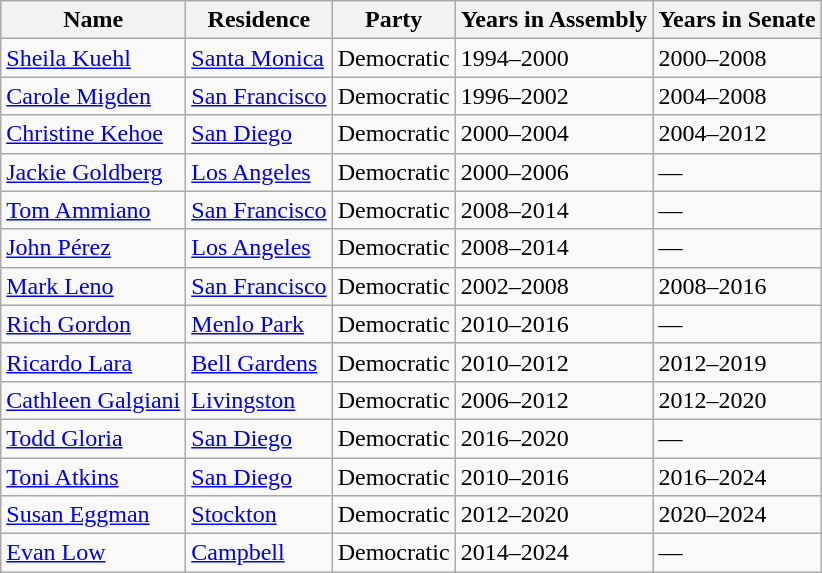<table class="wikitable sortable">
<tr>
<th>Name</th>
<th>Residence</th>
<th>Party</th>
<th>Years in Assembly</th>
<th>Years in Senate</th>
</tr>
<tr>
<td><a href='#'>Sheila Kuehl</a></td>
<td><a href='#'>Santa Monica</a></td>
<td>Democratic</td>
<td>1994–2000</td>
<td>2000–2008</td>
</tr>
<tr>
<td><a href='#'>Carole Migden</a></td>
<td><a href='#'>San Francisco</a></td>
<td>Democratic</td>
<td>1996–2002</td>
<td>2004–2008</td>
</tr>
<tr>
<td><a href='#'>Christine Kehoe</a></td>
<td><a href='#'>San Diego</a></td>
<td>Democratic</td>
<td>2000–2004</td>
<td>2004–2012</td>
</tr>
<tr>
<td><a href='#'>Jackie Goldberg</a></td>
<td><a href='#'>Los Angeles</a></td>
<td>Democratic</td>
<td>2000–2006</td>
<td>—</td>
</tr>
<tr>
<td><a href='#'>Tom Ammiano</a></td>
<td><a href='#'>San Francisco</a></td>
<td>Democratic</td>
<td>2008–2014</td>
<td>—</td>
</tr>
<tr>
<td><a href='#'>John Pérez</a></td>
<td><a href='#'>Los Angeles</a></td>
<td>Democratic</td>
<td>2008–2014</td>
<td>—</td>
</tr>
<tr>
<td><a href='#'>Mark Leno</a></td>
<td><a href='#'>San Francisco</a></td>
<td>Democratic</td>
<td>2002–2008</td>
<td>2008–2016</td>
</tr>
<tr>
<td><a href='#'>Rich Gordon</a></td>
<td><a href='#'>Menlo Park</a></td>
<td>Democratic</td>
<td>2010–2016</td>
<td>—</td>
</tr>
<tr>
<td><a href='#'>Ricardo Lara</a></td>
<td><a href='#'>Bell Gardens</a></td>
<td>Democratic</td>
<td>2010–2012</td>
<td>2012–2019</td>
</tr>
<tr>
<td><a href='#'>Cathleen Galgiani</a></td>
<td><a href='#'>Livingston</a></td>
<td>Democratic</td>
<td>2006–2012</td>
<td>2012–2020</td>
</tr>
<tr>
<td><a href='#'>Todd Gloria</a></td>
<td><a href='#'>San Diego</a></td>
<td>Democratic</td>
<td>2016–2020</td>
<td>—</td>
</tr>
<tr>
<td><a href='#'>Toni Atkins</a></td>
<td><a href='#'>San Diego</a></td>
<td>Democratic</td>
<td>2010–2016</td>
<td>2016–2024</td>
</tr>
<tr>
<td><a href='#'>Susan Eggman</a></td>
<td><a href='#'>Stockton</a></td>
<td>Democratic</td>
<td>2012–2020</td>
<td>2020–2024</td>
</tr>
<tr>
<td><a href='#'>Evan Low</a></td>
<td><a href='#'>Campbell</a></td>
<td>Democratic</td>
<td>2014–2024</td>
<td>—</td>
</tr>
</table>
